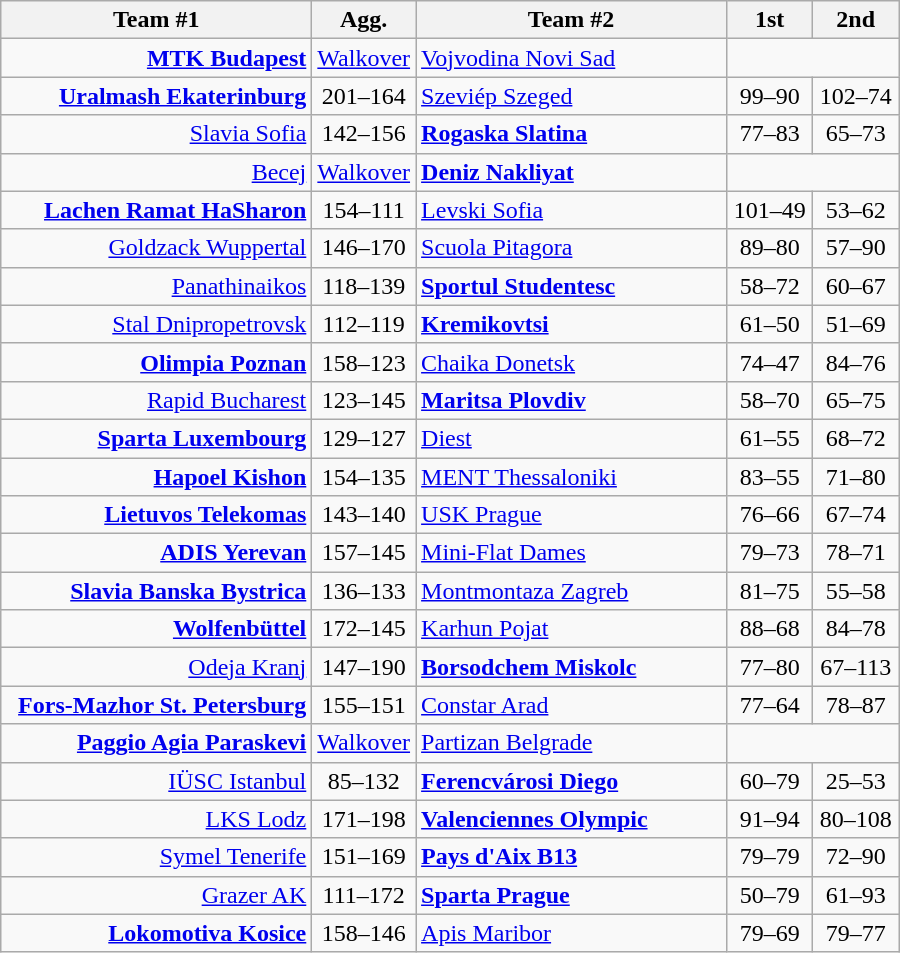<table class=wikitable style="text-align:center">
<tr>
<th width=200>Team #1</th>
<th width=50>Agg.</th>
<th width=200>Team #2</th>
<th width=50>1st</th>
<th width=50>2nd</th>
</tr>
<tr>
<td align=right><strong><a href='#'>MTK Budapest</a></strong> </td>
<td><a href='#'>Walkover</a></td>
<td align=left> <a href='#'>Vojvodina Novi Sad</a></td>
</tr>
<tr>
<td align=right><strong><a href='#'>Uralmash Ekaterinburg</a></strong> </td>
<td>201–164</td>
<td align=left> <a href='#'>Szeviép Szeged</a></td>
<td align=center>99–90</td>
<td align=center>102–74</td>
</tr>
<tr>
<td align=right><a href='#'>Slavia Sofia</a> </td>
<td>142–156</td>
<td align=left> <strong><a href='#'>Rogaska Slatina</a></strong></td>
<td align=center>77–83</td>
<td align=center>65–73</td>
</tr>
<tr>
<td align=right><a href='#'>Becej</a> </td>
<td><a href='#'>Walkover</a></td>
<td align=left> <strong><a href='#'>Deniz Nakliyat</a></strong></td>
</tr>
<tr>
<td align=right><strong><a href='#'>Lachen Ramat HaSharon</a></strong> </td>
<td>154–111</td>
<td align=left> <a href='#'>Levski Sofia</a></td>
<td align=center>101–49</td>
<td align=center>53–62</td>
</tr>
<tr>
<td align=right><a href='#'>Goldzack Wuppertal</a> </td>
<td>146–170</td>
<td align=left> <a href='#'>Scuola Pitagora</a></td>
<td align=center>89–80</td>
<td align=center>57–90</td>
</tr>
<tr>
<td align=right><a href='#'>Panathinaikos</a> </td>
<td>118–139</td>
<td align=left> <strong><a href='#'>Sportul Studentesc</a></strong></td>
<td align=center>58–72</td>
<td align=center>60–67</td>
</tr>
<tr>
<td align=right><a href='#'>Stal Dnipropetrovsk</a> </td>
<td>112–119</td>
<td align=left> <strong><a href='#'>Kremikovtsi</a></strong></td>
<td align=center>61–50</td>
<td align=center>51–69</td>
</tr>
<tr>
<td align=right><strong><a href='#'>Olimpia Poznan</a></strong> </td>
<td>158–123</td>
<td align=left> <a href='#'>Chaika Donetsk</a></td>
<td align=center>74–47</td>
<td align=center>84–76</td>
</tr>
<tr>
<td align=right><a href='#'>Rapid Bucharest</a> </td>
<td>123–145</td>
<td align=left> <strong><a href='#'>Maritsa Plovdiv</a></strong></td>
<td align=center>58–70</td>
<td align=center>65–75</td>
</tr>
<tr>
<td align=right><strong><a href='#'>Sparta Luxembourg</a></strong> </td>
<td>129–127</td>
<td align=left> <a href='#'>Diest</a></td>
<td align=center>61–55</td>
<td align=center>68–72</td>
</tr>
<tr>
<td align=right><strong><a href='#'>Hapoel Kishon</a></strong> </td>
<td>154–135</td>
<td align=left> <a href='#'>MENT Thessaloniki</a></td>
<td align=center>83–55</td>
<td align=center>71–80</td>
</tr>
<tr>
<td align=right><strong><a href='#'>Lietuvos Telekomas</a></strong> </td>
<td>143–140</td>
<td align=left> <a href='#'>USK Prague</a></td>
<td align=center>76–66</td>
<td align=center>67–74</td>
</tr>
<tr>
<td align=right><strong><a href='#'>ADIS Yerevan</a></strong> </td>
<td>157–145</td>
<td align=left> <a href='#'>Mini-Flat Dames</a></td>
<td align=center>79–73</td>
<td align=center>78–71</td>
</tr>
<tr>
<td align=right><strong><a href='#'>Slavia Banska Bystrica</a></strong> </td>
<td>136–133</td>
<td align=left> <a href='#'>Montmontaza Zagreb</a></td>
<td align=center>81–75</td>
<td align=center>55–58</td>
</tr>
<tr>
<td align=right><strong><a href='#'>Wolfenbüttel</a></strong> </td>
<td>172–145</td>
<td align=left> <a href='#'>Karhun Pojat</a></td>
<td align=center>88–68</td>
<td align=center>84–78</td>
</tr>
<tr>
<td align=right><a href='#'>Odeja Kranj</a> </td>
<td>147–190</td>
<td align=left> <strong><a href='#'>Borsodchem Miskolc</a></strong></td>
<td align=center>77–80</td>
<td align=center>67–113</td>
</tr>
<tr>
<td align=right><strong><a href='#'>Fors-Mazhor St. Petersburg</a></strong> </td>
<td>155–151</td>
<td align=left> <a href='#'>Constar Arad</a></td>
<td align=center>77–64</td>
<td align=center>78–87</td>
</tr>
<tr>
<td align=right><strong><a href='#'>Paggio Agia Paraskevi</a></strong> </td>
<td><a href='#'>Walkover</a></td>
<td align=left> <a href='#'>Partizan Belgrade</a></td>
</tr>
<tr>
<td align=right><a href='#'>IÜSC Istanbul</a> </td>
<td>85–132</td>
<td align=left> <strong><a href='#'>Ferencvárosi Diego</a></strong></td>
<td align=center>60–79</td>
<td align=center>25–53</td>
</tr>
<tr>
<td align=right><a href='#'>LKS Lodz</a> </td>
<td>171–198</td>
<td align=left> <strong><a href='#'>Valenciennes Olympic</a></strong></td>
<td align=center>91–94</td>
<td align=center>80–108</td>
</tr>
<tr>
<td align=right><a href='#'>Symel Tenerife</a> </td>
<td>151–169</td>
<td align=left> <strong><a href='#'>Pays d'Aix B13</a></strong></td>
<td align=center>79–79</td>
<td align=center>72–90</td>
</tr>
<tr>
<td align=right><a href='#'>Grazer AK</a> </td>
<td>111–172</td>
<td align=left> <strong><a href='#'>Sparta Prague</a></strong></td>
<td align=center>50–79</td>
<td align=center>61–93</td>
</tr>
<tr>
<td align=right><strong><a href='#'>Lokomotiva Kosice</a></strong> </td>
<td>158–146</td>
<td align=left> <a href='#'>Apis Maribor</a></td>
<td align=center>79–69</td>
<td align=center>79–77</td>
</tr>
</table>
